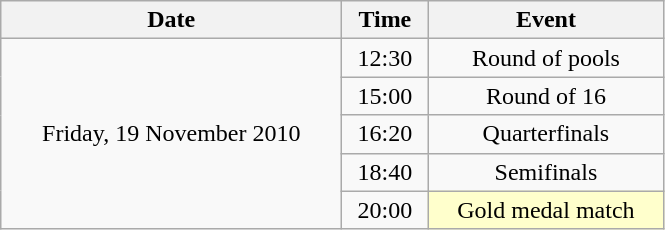<table class = "wikitable" style="text-align:center;">
<tr>
<th width=220>Date</th>
<th width=50>Time</th>
<th width=150>Event</th>
</tr>
<tr>
<td rowspan=5>Friday, 19 November 2010</td>
<td>12:30</td>
<td>Round of pools</td>
</tr>
<tr>
<td>15:00</td>
<td>Round of 16</td>
</tr>
<tr>
<td>16:20</td>
<td>Quarterfinals</td>
</tr>
<tr>
<td>18:40</td>
<td>Semifinals</td>
</tr>
<tr>
<td>20:00</td>
<td bgcolor=ffffcc>Gold medal match</td>
</tr>
</table>
